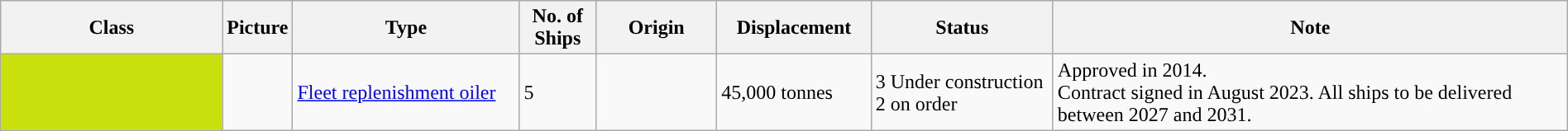<table class="wikitable" style="margin:auto; width:100%;">
<tr>
<th style="text-align:centre; width:15%;">Class</th>
<th style="text-align:centre; width:0%;">Picture</th>
<th style="text-align:centre; width:15%;">Type</th>
<th style="text-align:centre; width:5%;">No. of Ships</th>
<th style="text-align:centre; width:8%;">Origin</th>
<th style="text-align:centre; width:10%;">Displacement</th>
<th style="text-align:centre; width:12%;">Status</th>
<th style="text-align:centre; width:42%;">Note</th>
</tr>
<tr>
<td style="background: #CAE00D"></td>
<td></td>
<td><a href='#'>Fleet replenishment oiler</a></td>
<td>5</td>
<td></td>
<td>45,000 tonnes</td>
<td>3 Under construction<br>2 on order</td>
<td>Approved in 2014. <br>Contract signed in August 2023. All ships to be delivered between 2027 and 2031.</td>
</tr>
</table>
